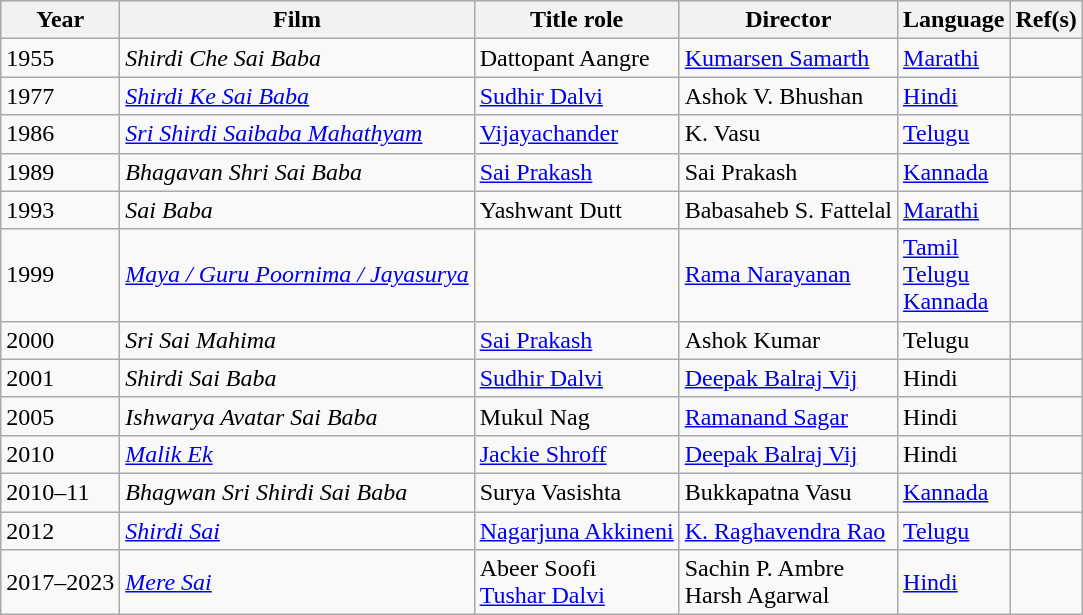<table class="wikitable">
<tr style="background:#ccc; text-align:center;">
<th>Year</th>
<th>Film</th>
<th>Title role</th>
<th>Director</th>
<th>Language</th>
<th>Ref(s)</th>
</tr>
<tr>
<td>1955</td>
<td><em>Shirdi Che Sai Baba</em></td>
<td>Dattopant Aangre</td>
<td><a href='#'>Kumarsen Samarth</a></td>
<td><a href='#'>Marathi</a></td>
<td></td>
</tr>
<tr>
<td>1977</td>
<td><em><a href='#'>Shirdi Ke Sai Baba</a></em></td>
<td><a href='#'>Sudhir Dalvi</a></td>
<td>Ashok V. Bhushan</td>
<td><a href='#'>Hindi</a></td>
<td></td>
</tr>
<tr>
<td>1986</td>
<td><em><a href='#'>Sri Shirdi Saibaba Mahathyam</a></em></td>
<td><a href='#'>Vijayachander</a></td>
<td>K. Vasu</td>
<td><a href='#'>Telugu</a></td>
<td></td>
</tr>
<tr>
<td>1989</td>
<td><em>Bhagavan Shri Sai Baba</em></td>
<td><a href='#'>Sai Prakash</a></td>
<td>Sai Prakash</td>
<td><a href='#'>Kannada</a></td>
<td></td>
</tr>
<tr>
<td>1993</td>
<td><em>Sai Baba</em></td>
<td>Yashwant Dutt</td>
<td>Babasaheb S. Fattelal</td>
<td><a href='#'>Marathi</a></td>
<td></td>
</tr>
<tr>
<td>1999</td>
<td><em><a href='#'>Maya / Guru Poornima / Jayasurya</a></em></td>
<td></td>
<td><a href='#'>Rama Narayanan</a></td>
<td><a href='#'>Tamil</a> <br> <a href='#'>Telugu</a> <br> <a href='#'>Kannada</a></td>
<td></td>
</tr>
<tr>
<td>2000</td>
<td><em>Sri Sai Mahima</em></td>
<td><a href='#'>Sai Prakash</a></td>
<td>Ashok Kumar</td>
<td>Telugu</td>
<td></td>
</tr>
<tr>
<td>2001</td>
<td><em>Shirdi Sai Baba</em></td>
<td><a href='#'>Sudhir Dalvi</a></td>
<td><a href='#'>Deepak Balraj Vij</a></td>
<td>Hindi</td>
<td></td>
</tr>
<tr>
<td>2005</td>
<td><em>Ishwarya Avatar Sai Baba</em></td>
<td>Mukul Nag</td>
<td><a href='#'>Ramanand Sagar</a></td>
<td>Hindi</td>
<td></td>
</tr>
<tr>
<td>2010</td>
<td><em><a href='#'>Malik Ek</a></em></td>
<td><a href='#'>Jackie Shroff</a></td>
<td><a href='#'>Deepak Balraj Vij</a></td>
<td>Hindi</td>
<td></td>
</tr>
<tr>
<td>2010–11</td>
<td><em>Bhagwan Sri Shirdi Sai Baba</em></td>
<td>Surya Vasishta</td>
<td>Bukkapatna Vasu</td>
<td><a href='#'>Kannada</a></td>
<td></td>
</tr>
<tr>
<td>2012</td>
<td><em><a href='#'>Shirdi Sai</a></em></td>
<td><a href='#'>Nagarjuna Akkineni</a></td>
<td><a href='#'>K. Raghavendra Rao</a></td>
<td><a href='#'>Telugu</a></td>
<td></td>
</tr>
<tr>
<td>2017–2023</td>
<td><em><a href='#'>Mere Sai</a></em></td>
<td>Abeer Soofi<br><a href='#'>Tushar Dalvi</a></td>
<td>Sachin P. Ambre <br> Harsh Agarwal</td>
<td><a href='#'>Hindi</a></td>
<td></td>
</tr>
</table>
